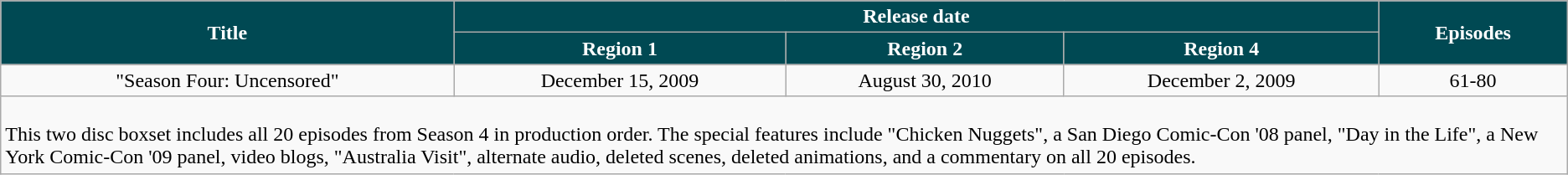<table class="wikitable">
<tr>
<th rowspan="2" style="background-color: #004953; color: #ffffff;">Title</th>
<th colspan="3" style="background-color: #004953; color: #ffffff;">Release date</th>
<th rowspan="2" style="background-color: #004953; color: #ffffff;">Episodes</th>
</tr>
<tr>
<th style="background-color: #004953; color: #ffffff;">Region 1</th>
<th style="background-color: #004953; color: #ffffff;">Region 2</th>
<th style="background-color: #004953; color: #ffffff;">Region 4</th>
</tr>
<tr style="text-align:center;">
<td>"Season Four: Uncensored"</td>
<td>December 15, 2009</td>
<td>August 30, 2010</td>
<td>December 2, 2009</td>
<td>61-80</td>
</tr>
<tr>
<td colspan="5"><br>This two disc boxset includes all 20 episodes from Season 4 in production order. The special features include "Chicken Nuggets", a San Diego Comic-Con '08 panel, "Day in the Life", a New York Comic-Con '09 panel, video blogs, "Australia Visit", alternate audio, deleted scenes, deleted animations, and a commentary on all 20 episodes.</td>
</tr>
</table>
